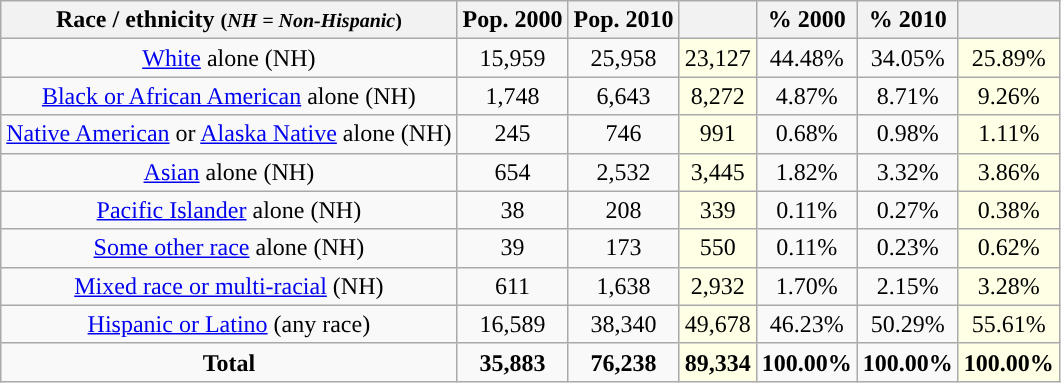<table class="wikitable" style="text-align:center;">
<tr>
<th>Race / ethnicity <small>(<em>NH = Non-Hispanic</em>)</small></th>
<th>Pop. 2000</th>
<th>Pop. 2010</th>
<th></th>
<th>% 2000</th>
<th>% 2010</th>
<th></th>
</tr>
<tr>
<td><a href='#'>White</a> alone (NH)</td>
<td>15,959</td>
<td>25,958</td>
<td style='background: #ffffe6;'>23,127</td>
<td>44.48%</td>
<td>34.05%</td>
<td style='background: #ffffe6;'>25.89%</td>
</tr>
<tr>
<td><a href='#'>Black or African American</a> alone (NH)</td>
<td>1,748</td>
<td>6,643</td>
<td style='background: #ffffe6;'>8,272</td>
<td>4.87%</td>
<td>8.71%</td>
<td style='background: #ffffe6;'>9.26%</td>
</tr>
<tr>
<td><a href='#'>Native American</a> or <a href='#'>Alaska Native</a> alone (NH)</td>
<td>245</td>
<td>746</td>
<td style='background: #ffffe6;'>991</td>
<td>0.68%</td>
<td>0.98%</td>
<td style='background: #ffffe6;'>1.11%</td>
</tr>
<tr>
<td><a href='#'>Asian</a> alone (NH)</td>
<td>654</td>
<td>2,532</td>
<td style='background: #ffffe6;'>3,445</td>
<td>1.82%</td>
<td>3.32%</td>
<td style='background: #ffffe6;'>3.86%</td>
</tr>
<tr>
<td><a href='#'>Pacific Islander</a> alone (NH)</td>
<td>38</td>
<td>208</td>
<td style='background: #ffffe6;'>339</td>
<td>0.11%</td>
<td>0.27%</td>
<td style='background: #ffffe6;'>0.38%</td>
</tr>
<tr>
<td><a href='#'>Some other race</a> alone (NH)</td>
<td>39</td>
<td>173</td>
<td style='background: #ffffe6;'>550</td>
<td>0.11%</td>
<td>0.23%</td>
<td style='background: #ffffe6;'>0.62%</td>
</tr>
<tr>
<td><a href='#'>Mixed race or multi-racial</a> (NH)</td>
<td>611</td>
<td>1,638</td>
<td style='background: #ffffe6;'>2,932</td>
<td>1.70%</td>
<td>2.15%</td>
<td style='background: #ffffe6;'>3.28%</td>
</tr>
<tr>
<td><a href='#'>Hispanic or Latino</a> (any race)</td>
<td>16,589</td>
<td>38,340</td>
<td style='background: #ffffe6;'>49,678</td>
<td>46.23%</td>
<td>50.29%</td>
<td style='background: #ffffe6;'>55.61%</td>
</tr>
<tr>
<td><strong>Total</strong></td>
<td><strong>35,883</strong></td>
<td><strong>76,238</strong></td>
<td style='background: #ffffe6;'><strong>89,334</strong></td>
<td><strong>100.00%</strong></td>
<td><strong>100.00%</strong></td>
<td style='background: #ffffe6;'><strong>100.00%</strong></td>
</tr>
</table>
